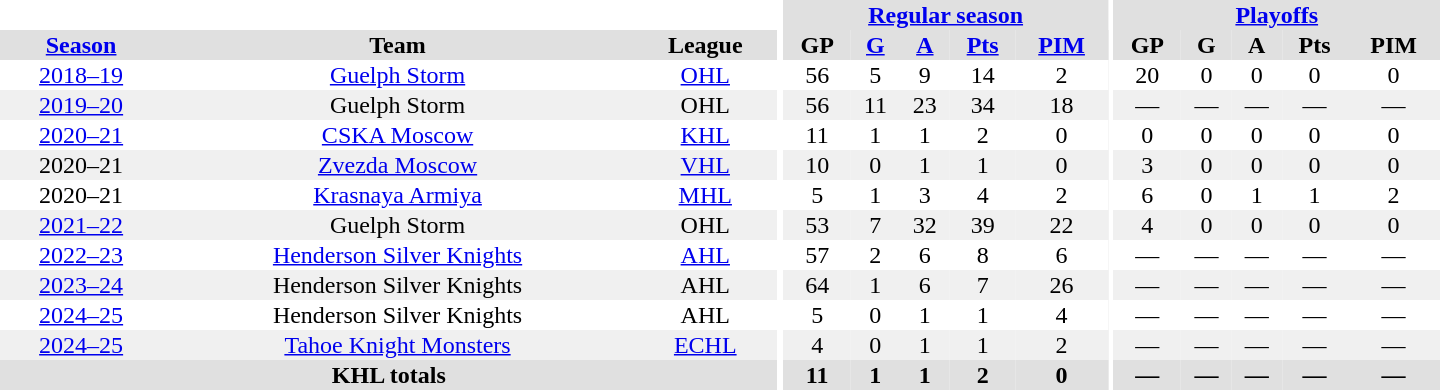<table border="0" cellpadding="1" cellspacing="0" style="text-align:center; width:60em">
<tr bgcolor="#e0e0e0">
<th colspan="3" bgcolor="#ffffff"></th>
<th rowspan="100" bgcolor="#ffffff"></th>
<th colspan="5"><a href='#'>Regular season</a></th>
<th rowspan="100" bgcolor="#ffffff"></th>
<th colspan="5"><a href='#'>Playoffs</a></th>
</tr>
<tr bgcolor="#e0e0e0">
<th><a href='#'>Season</a></th>
<th>Team</th>
<th>League</th>
<th>GP</th>
<th><a href='#'>G</a></th>
<th><a href='#'>A</a></th>
<th><a href='#'>Pts</a></th>
<th><a href='#'>PIM</a></th>
<th>GP</th>
<th>G</th>
<th>A</th>
<th>Pts</th>
<th>PIM</th>
</tr>
<tr>
<td><a href='#'>2018–19</a></td>
<td><a href='#'>Guelph Storm</a></td>
<td><a href='#'>OHL</a></td>
<td>56</td>
<td>5</td>
<td>9</td>
<td>14</td>
<td>2</td>
<td>20</td>
<td>0</td>
<td>0</td>
<td>0</td>
<td>0</td>
</tr>
<tr bgcolor="#f0f0f0">
<td><a href='#'>2019–20</a></td>
<td>Guelph Storm</td>
<td>OHL</td>
<td>56</td>
<td>11</td>
<td>23</td>
<td>34</td>
<td>18</td>
<td>—</td>
<td>—</td>
<td>—</td>
<td>—</td>
<td>—</td>
</tr>
<tr>
<td><a href='#'>2020–21</a></td>
<td><a href='#'>CSKA Moscow</a></td>
<td><a href='#'>KHL</a></td>
<td>11</td>
<td>1</td>
<td>1</td>
<td>2</td>
<td>0</td>
<td>0</td>
<td>0</td>
<td>0</td>
<td>0</td>
<td>0</td>
</tr>
<tr bgcolor="#f0f0f0">
<td>2020–21</td>
<td><a href='#'>Zvezda Moscow</a></td>
<td><a href='#'>VHL</a></td>
<td>10</td>
<td>0</td>
<td>1</td>
<td>1</td>
<td>0</td>
<td>3</td>
<td>0</td>
<td>0</td>
<td>0</td>
<td>0</td>
</tr>
<tr>
<td>2020–21</td>
<td><a href='#'>Krasnaya Armiya</a></td>
<td><a href='#'>MHL</a></td>
<td>5</td>
<td>1</td>
<td>3</td>
<td>4</td>
<td>2</td>
<td>6</td>
<td>0</td>
<td>1</td>
<td>1</td>
<td>2</td>
</tr>
<tr bgcolor="#f0f0f0">
<td><a href='#'>2021–22</a></td>
<td>Guelph Storm</td>
<td>OHL</td>
<td>53</td>
<td>7</td>
<td>32</td>
<td>39</td>
<td>22</td>
<td>4</td>
<td>0</td>
<td>0</td>
<td>0</td>
<td>0</td>
</tr>
<tr>
<td><a href='#'>2022–23</a></td>
<td><a href='#'>Henderson Silver Knights</a></td>
<td><a href='#'>AHL</a></td>
<td>57</td>
<td>2</td>
<td>6</td>
<td>8</td>
<td>6</td>
<td>—</td>
<td>—</td>
<td>—</td>
<td>—</td>
<td>—</td>
</tr>
<tr bgcolor="#f0f0f0">
<td><a href='#'>2023–24</a></td>
<td>Henderson Silver Knights</td>
<td>AHL</td>
<td>64</td>
<td>1</td>
<td>6</td>
<td>7</td>
<td>26</td>
<td>—</td>
<td>—</td>
<td>—</td>
<td>—</td>
<td>—</td>
</tr>
<tr>
<td><a href='#'>2024–25</a></td>
<td>Henderson Silver Knights</td>
<td>AHL</td>
<td>5</td>
<td>0</td>
<td>1</td>
<td>1</td>
<td>4</td>
<td>—</td>
<td>—</td>
<td>—</td>
<td>—</td>
<td>—</td>
</tr>
<tr bgcolor="#f0f0f0">
<td><a href='#'>2024–25</a></td>
<td><a href='#'>Tahoe Knight Monsters</a></td>
<td><a href='#'>ECHL</a></td>
<td>4</td>
<td>0</td>
<td>1</td>
<td>1</td>
<td>2</td>
<td>—</td>
<td>—</td>
<td>—</td>
<td>—</td>
<td>—</td>
</tr>
<tr bgcolor="#e0e0e0">
<th colspan="3">KHL totals</th>
<th>11</th>
<th>1</th>
<th>1</th>
<th>2</th>
<th>0</th>
<th>—</th>
<th>—</th>
<th>—</th>
<th>—</th>
<th>—</th>
</tr>
</table>
